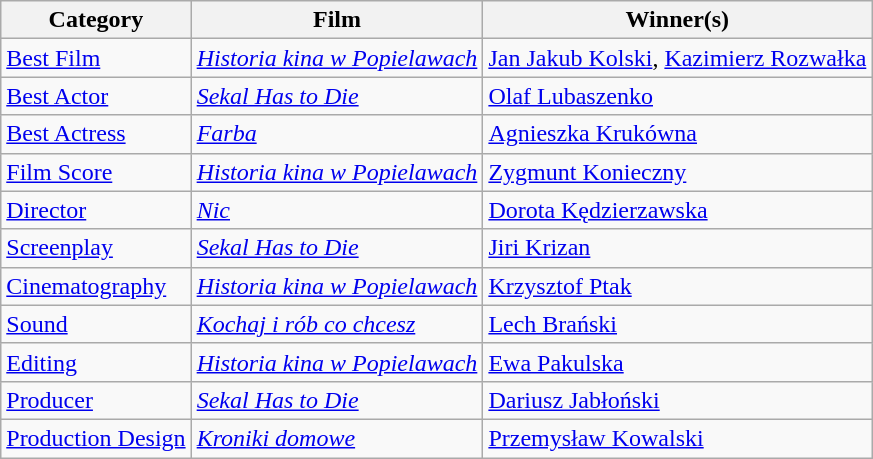<table class="wikitable">
<tr>
<th>Category</th>
<th>Film</th>
<th>Winner(s)</th>
</tr>
<tr>
<td><a href='#'>Best Film</a></td>
<td><em><a href='#'>Historia kina w Popielawach</a></em></td>
<td><a href='#'>Jan Jakub Kolski</a>, <a href='#'>Kazimierz Rozwałka</a></td>
</tr>
<tr>
<td><a href='#'>Best Actor</a></td>
<td><em><a href='#'>Sekal Has to Die</a></em></td>
<td><a href='#'>Olaf Lubaszenko</a></td>
</tr>
<tr>
<td><a href='#'>Best Actress</a></td>
<td><em><a href='#'>Farba</a></em></td>
<td><a href='#'>Agnieszka Krukówna</a></td>
</tr>
<tr>
<td><a href='#'>Film Score</a></td>
<td><em><a href='#'>Historia kina w Popielawach</a></em></td>
<td><a href='#'>Zygmunt Konieczny</a></td>
</tr>
<tr>
<td><a href='#'>Director</a></td>
<td><em><a href='#'>Nic</a></em></td>
<td><a href='#'>Dorota Kędzierzawska</a></td>
</tr>
<tr>
<td><a href='#'>Screenplay</a></td>
<td><em><a href='#'>Sekal Has to Die</a></em></td>
<td><a href='#'>Jiri Krizan</a></td>
</tr>
<tr>
<td><a href='#'>Cinematography</a></td>
<td><em><a href='#'>Historia kina w Popielawach</a></em></td>
<td><a href='#'>Krzysztof Ptak</a></td>
</tr>
<tr>
<td><a href='#'>Sound</a></td>
<td><em><a href='#'>Kochaj i rób co chcesz</a></em></td>
<td><a href='#'>Lech Brański</a></td>
</tr>
<tr>
<td><a href='#'>Editing</a></td>
<td><em><a href='#'>Historia kina w Popielawach</a></em></td>
<td><a href='#'>Ewa Pakulska</a></td>
</tr>
<tr>
<td><a href='#'>Producer</a></td>
<td><em><a href='#'>Sekal Has to Die</a></em></td>
<td><a href='#'>Dariusz Jabłoński</a></td>
</tr>
<tr>
<td><a href='#'>Production Design</a></td>
<td><em><a href='#'>Kroniki domowe</a></em></td>
<td><a href='#'>Przemysław Kowalski</a></td>
</tr>
</table>
